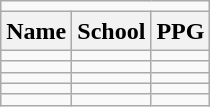<table class="wikitable">
<tr>
<td colspan=3></td>
</tr>
<tr>
<th>Name</th>
<th>School</th>
<th>PPG</th>
</tr>
<tr>
<td></td>
<td></td>
<td></td>
</tr>
<tr>
<td></td>
<td></td>
<td></td>
</tr>
<tr>
<td></td>
<td></td>
<td></td>
</tr>
<tr>
<td></td>
<td></td>
<td></td>
</tr>
<tr>
<td></td>
<td></td>
<td></td>
</tr>
</table>
